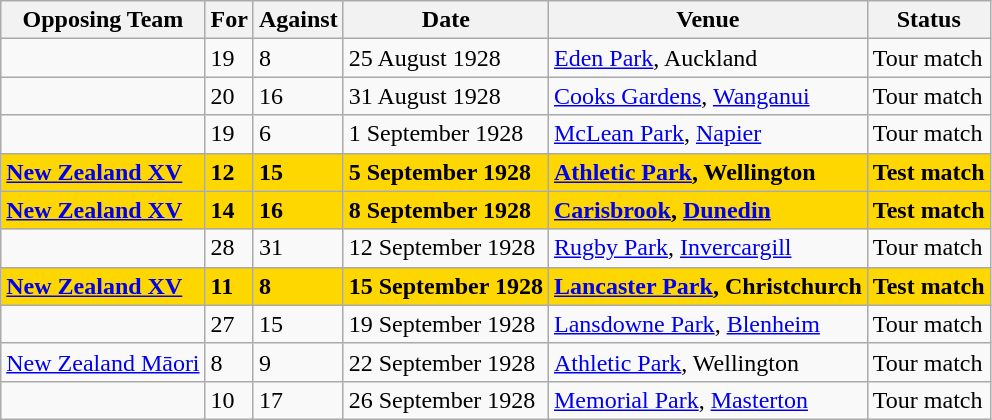<table class=wikitable>
<tr>
<th>Opposing Team</th>
<th>For</th>
<th>Against</th>
<th>Date</th>
<th>Venue</th>
<th>Status</th>
</tr>
<tr>
<td></td>
<td>19</td>
<td>8</td>
<td>25 August 1928</td>
<td><a href='#'>Eden Park</a>, Auckland</td>
<td>Tour match</td>
</tr>
<tr>
<td></td>
<td>20</td>
<td>16</td>
<td>31 August 1928</td>
<td><a href='#'>Cooks Gardens</a>, <a href='#'>Wanganui</a></td>
<td>Tour match</td>
</tr>
<tr>
<td></td>
<td>19</td>
<td>6</td>
<td>1 September 1928</td>
<td><a href='#'>McLean Park</a>, <a href='#'>Napier</a></td>
<td>Tour match</td>
</tr>
<tr bgcolor="Gold">
<td> <strong><a href='#'>New Zealand XV</a></strong></td>
<td><strong>12</strong></td>
<td><strong>15</strong></td>
<td><strong>5 September 1928</strong></td>
<td><strong><a href='#'>Athletic Park</a>, Wellington</strong></td>
<td><strong>Test match</strong></td>
</tr>
<tr bgcolor="Gold">
<td> <strong><a href='#'>New Zealand XV</a></strong></td>
<td><strong>14</strong></td>
<td><strong>16</strong></td>
<td><strong>8 September 1928</strong></td>
<td><strong><a href='#'>Carisbrook</a>, <a href='#'>Dunedin</a></strong></td>
<td><strong>Test match</strong></td>
</tr>
<tr>
<td></td>
<td>28</td>
<td>31</td>
<td>12 September 1928</td>
<td><a href='#'>Rugby Park</a>, <a href='#'>Invercargill</a></td>
<td>Tour match</td>
</tr>
<tr bgcolor="Gold">
<td> <strong><a href='#'>New Zealand XV</a></strong></td>
<td><strong>11</strong></td>
<td><strong>8</strong></td>
<td><strong>15 September 1928</strong></td>
<td><strong><a href='#'>Lancaster Park</a>, Christchurch</strong></td>
<td><strong>Test match</strong></td>
</tr>
<tr>
<td></td>
<td>27</td>
<td>15</td>
<td>19 September 1928</td>
<td><a href='#'>Lansdowne Park</a>, <a href='#'>Blenheim</a></td>
<td>Tour match</td>
</tr>
<tr>
<td> <a href='#'>New Zealand Māori</a></td>
<td>8</td>
<td>9</td>
<td>22 September 1928</td>
<td><a href='#'>Athletic Park</a>, Wellington</td>
<td>Tour match</td>
</tr>
<tr>
<td></td>
<td>10</td>
<td>17</td>
<td>26 September 1928</td>
<td><a href='#'>Memorial Park</a>, <a href='#'>Masterton</a></td>
<td>Tour match</td>
</tr>
</table>
